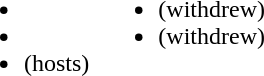<table border="0" cellpadding="2">
<tr valign="top">
<td><br><ul><li></li><li></li><li> (hosts)</li></ul></td>
<td><br><ul><li> (withdrew)</li><li> (withdrew)</li></ul></td>
</tr>
</table>
